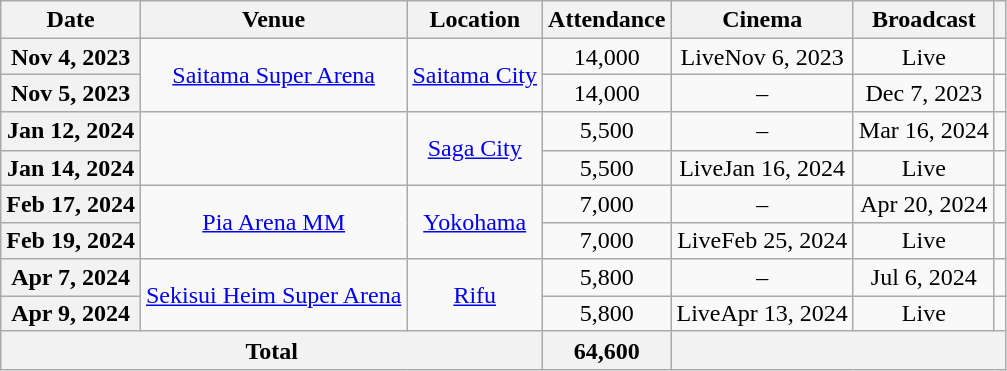<table class="wikitable plainrowheaders" style="text-align:center;">
<tr>
<th scope=col>Date</th>
<th scope=col>Venue</th>
<th scope=col>Location</th>
<th scope=col>Attendance</th>
<th scope=col>Cinema</th>
<th scope=col>Broadcast</th>
<th scope=col></th>
</tr>
<tr style="line-height:1;">
<th scope=row>Nov 4, 2023</th>
<td rowspan=2><a href='#'>Saitama Super Arena</a></td>
<td rowspan=2><a href='#'>Saitama City</a> </td>
<td>14,000</td>
<td>LiveNov 6, 2023</td>
<td>Live</td>
<td></td>
</tr>
<tr>
<th scope=row>Nov 5, 2023</th>
<td>14,000</td>
<td>–</td>
<td>Dec 7, 2023</td>
<td></td>
</tr>
<tr>
<th scope=row>Jan 12, 2024</th>
<td rowspan=2></td>
<td rowspan=2><a href='#'>Saga City</a> </td>
<td>5,500</td>
<td>–</td>
<td>Mar 16, 2024</td>
<td></td>
</tr>
<tr style="line-height:1;">
<th scope=row>Jan 14, 2024</th>
<td>5,500</td>
<td>LiveJan 16, 2024</td>
<td>Live</td>
<td></td>
</tr>
<tr>
<th scope=row>Feb 17, 2024</th>
<td rowspan=2><a href='#'>Pia Arena MM</a></td>
<td rowspan=2><a href='#'>Yokohama</a> </td>
<td>7,000</td>
<td>–</td>
<td>Apr 20, 2024</td>
<td></td>
</tr>
<tr style="line-height:1;">
<th scope=row>Feb 19, 2024</th>
<td>7,000</td>
<td>LiveFeb 25, 2024</td>
<td>Live</td>
<td></td>
</tr>
<tr>
<th scope=row>Apr 7, 2024</th>
<td rowspan=2><a href='#'>Sekisui Heim Super Arena</a></td>
<td rowspan=2><a href='#'>Rifu</a> </td>
<td>5,800</td>
<td>–</td>
<td>Jul 6, 2024</td>
<td></td>
</tr>
<tr style="line-height:1;">
<th scope=row>Apr 9, 2024</th>
<td>5,800</td>
<td>LiveApr 13, 2024</td>
<td>Live</td>
<td></td>
</tr>
<tr>
<th scope=row colspan=3><strong>Total</strong></th>
<th>64,600</th>
<th colspan=3></th>
</tr>
</table>
